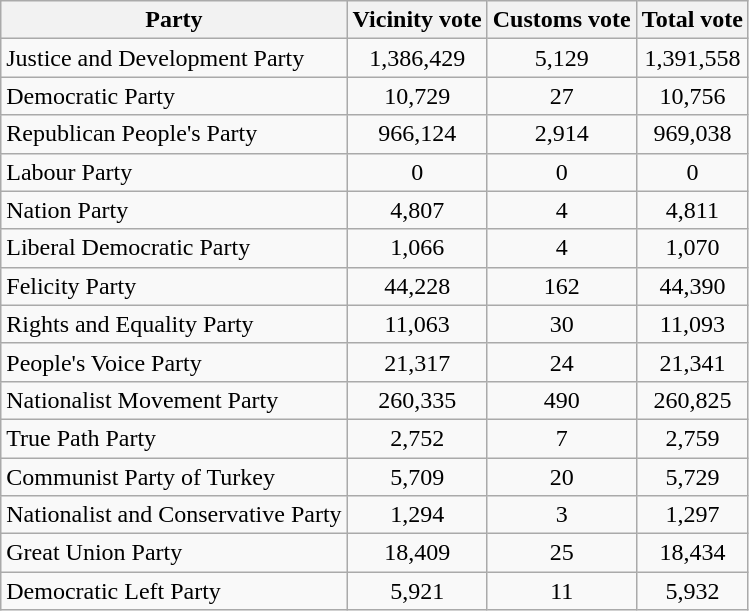<table class="wikitable sortable">
<tr>
<th style="text-align:center;">Party</th>
<th style="text-align:center;">Vicinity vote</th>
<th style="text-align:center;">Customs vote</th>
<th style="text-align:center;">Total vote</th>
</tr>
<tr>
<td>Justice and Development Party</td>
<td style="text-align:center;">1,386,429</td>
<td style="text-align:center;">5,129</td>
<td style="text-align:center;">1,391,558</td>
</tr>
<tr>
<td>Democratic Party</td>
<td style="text-align:center;">10,729</td>
<td style="text-align:center;">27</td>
<td style="text-align:center;">10,756</td>
</tr>
<tr>
<td>Republican People's Party</td>
<td style="text-align:center;">966,124</td>
<td style="text-align:center;">2,914</td>
<td style="text-align:center;">969,038</td>
</tr>
<tr>
<td>Labour Party</td>
<td style="text-align:center;">0</td>
<td style="text-align:center;">0</td>
<td style="text-align:center;">0</td>
</tr>
<tr>
<td>Nation Party</td>
<td style="text-align:center;">4,807</td>
<td style="text-align:center;">4</td>
<td style="text-align:center;">4,811</td>
</tr>
<tr>
<td>Liberal Democratic Party</td>
<td style="text-align:center;">1,066</td>
<td style="text-align:center;">4</td>
<td style="text-align:center;">1,070</td>
</tr>
<tr>
<td>Felicity Party</td>
<td style="text-align:center;">44,228</td>
<td style="text-align:center;">162</td>
<td style="text-align:center;">44,390</td>
</tr>
<tr>
<td>Rights and Equality Party</td>
<td style="text-align:center;">11,063</td>
<td style="text-align:center;">30</td>
<td style="text-align:center;">11,093</td>
</tr>
<tr>
<td>People's Voice Party</td>
<td style="text-align:center;">21,317</td>
<td style="text-align:center;">24</td>
<td style="text-align:center;">21,341</td>
</tr>
<tr>
<td>Nationalist Movement Party</td>
<td style="text-align:center;">260,335</td>
<td style="text-align:center;">490</td>
<td style="text-align:center;">260,825</td>
</tr>
<tr>
<td>True Path Party</td>
<td style="text-align:center;">2,752</td>
<td style="text-align:center;">7</td>
<td style="text-align:center;">2,759</td>
</tr>
<tr>
<td>Communist Party of Turkey</td>
<td style="text-align:center;">5,709</td>
<td style="text-align:center;">20</td>
<td style="text-align:center;">5,729</td>
</tr>
<tr>
<td>Nationalist and Conservative Party</td>
<td style="text-align:center;">1,294</td>
<td style="text-align:center;">3</td>
<td style="text-align:center;">1,297</td>
</tr>
<tr>
<td>Great Union Party</td>
<td style="text-align:center;">18,409</td>
<td style="text-align:center;">25</td>
<td style="text-align:center;">18,434</td>
</tr>
<tr>
<td>Democratic Left Party</td>
<td style="text-align:center;">5,921</td>
<td style="text-align:center;">11</td>
<td style="text-align:center;">5,932</td>
</tr>
</table>
